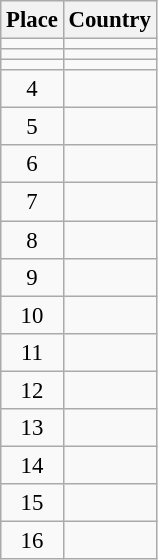<table class="wikitable" style="font-size:95%;">
<tr>
<th>Place</th>
<th>Country</th>
</tr>
<tr>
<td align=center></td>
<td></td>
</tr>
<tr>
<td align=center></td>
<td></td>
</tr>
<tr>
<td align=center></td>
<td></td>
</tr>
<tr>
<td align=center>4</td>
<td></td>
</tr>
<tr>
<td align=center>5</td>
<td></td>
</tr>
<tr>
<td align=center>6</td>
<td></td>
</tr>
<tr>
<td align=center>7</td>
<td></td>
</tr>
<tr>
<td align=center>8</td>
<td></td>
</tr>
<tr>
<td align=center>9</td>
<td></td>
</tr>
<tr>
<td align=center>10</td>
<td></td>
</tr>
<tr>
<td align=center>11</td>
<td></td>
</tr>
<tr>
<td align=center>12</td>
<td></td>
</tr>
<tr>
<td align=center>13</td>
<td></td>
</tr>
<tr>
<td align=center>14</td>
<td></td>
</tr>
<tr>
<td align=center>15</td>
<td></td>
</tr>
<tr>
<td align=center>16</td>
<td></td>
</tr>
</table>
